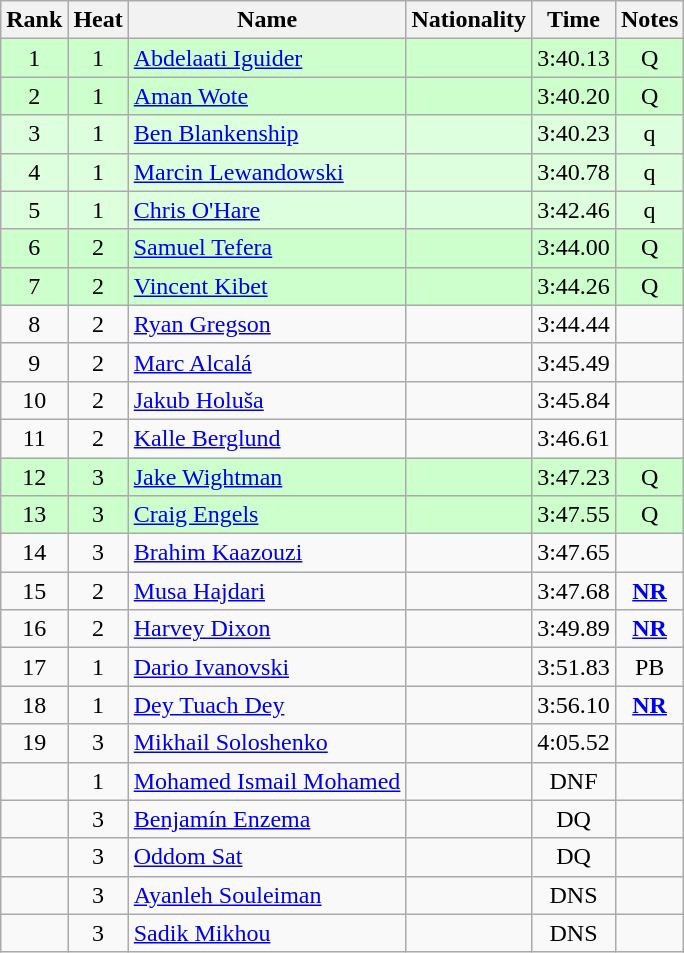<table class="wikitable sortable" style="text-align:center">
<tr>
<th>Rank</th>
<th>Heat</th>
<th>Name</th>
<th>Nationality</th>
<th>Time</th>
<th>Notes</th>
</tr>
<tr bgcolor=ccffcc>
<td>1</td>
<td>1</td>
<td align=left><a href='#'>Abdelaati Iguider</a></td>
<td align=left></td>
<td>3:40.13</td>
<td>Q</td>
</tr>
<tr bgcolor=ccffcc>
<td>2</td>
<td>1</td>
<td align=left><a href='#'>Aman Wote</a></td>
<td align=left></td>
<td>3:40.20</td>
<td>Q</td>
</tr>
<tr bgcolor=ddffdd>
<td>3</td>
<td>1</td>
<td align=left><a href='#'>Ben Blankenship</a></td>
<td align=left></td>
<td>3:40.23</td>
<td>q</td>
</tr>
<tr bgcolor=ddffdd>
<td>4</td>
<td>1</td>
<td align=left><a href='#'>Marcin Lewandowski</a></td>
<td align=left></td>
<td>3:40.78</td>
<td>q</td>
</tr>
<tr bgcolor=ddffdd>
<td>5</td>
<td>1</td>
<td align=left><a href='#'>Chris O'Hare</a></td>
<td align=left></td>
<td>3:42.46</td>
<td>q</td>
</tr>
<tr bgcolor=ccffcc>
<td>6</td>
<td>2</td>
<td align=left><a href='#'>Samuel Tefera</a></td>
<td align=left></td>
<td>3:44.00</td>
<td>Q</td>
</tr>
<tr bgcolor=ccffcc>
<td>7</td>
<td>2</td>
<td align=left><a href='#'>Vincent Kibet</a></td>
<td align=left></td>
<td>3:44.26</td>
<td>Q</td>
</tr>
<tr>
<td>8</td>
<td>2</td>
<td align=left><a href='#'>Ryan Gregson</a></td>
<td align=left></td>
<td>3:44.44</td>
<td></td>
</tr>
<tr>
<td>9</td>
<td>2</td>
<td align=left><a href='#'>Marc Alcalá</a></td>
<td align=left></td>
<td>3:45.49</td>
<td></td>
</tr>
<tr>
<td>10</td>
<td>2</td>
<td align=left><a href='#'>Jakub Holuša</a></td>
<td align=left></td>
<td>3:45.84</td>
<td></td>
</tr>
<tr>
<td>11</td>
<td>2</td>
<td align=left><a href='#'>Kalle Berglund</a></td>
<td align=left></td>
<td>3:46.61</td>
<td></td>
</tr>
<tr bgcolor=ccffcc>
<td>12</td>
<td>3</td>
<td align=left><a href='#'>Jake Wightman</a></td>
<td align=left></td>
<td>3:47.23</td>
<td>Q</td>
</tr>
<tr bgcolor=ccffcc>
<td>13</td>
<td>3</td>
<td align=left><a href='#'>Craig Engels</a></td>
<td align=left></td>
<td>3:47.55</td>
<td>Q</td>
</tr>
<tr>
<td>14</td>
<td>3</td>
<td align=left><a href='#'>Brahim Kaazouzi</a></td>
<td align=left></td>
<td>3:47.65</td>
<td></td>
</tr>
<tr>
<td>15</td>
<td>2</td>
<td align=left><a href='#'>Musa Hajdari</a></td>
<td align=left></td>
<td>3:47.68</td>
<td><strong><a href='#'>NR</a></strong></td>
</tr>
<tr>
<td>16</td>
<td>2</td>
<td align=left><a href='#'>Harvey Dixon</a></td>
<td align=left></td>
<td>3:49.89</td>
<td><strong><a href='#'>NR</a></strong></td>
</tr>
<tr>
<td>17</td>
<td>1</td>
<td align=left><a href='#'>Dario Ivanovski</a></td>
<td align=left></td>
<td>3:51.83</td>
<td>PB</td>
</tr>
<tr>
<td>18</td>
<td>1</td>
<td align=left><a href='#'>Dey Tuach Dey</a></td>
<td align=left></td>
<td>3:56.10</td>
<td><strong><a href='#'>NR</a></strong></td>
</tr>
<tr>
<td>19</td>
<td>3</td>
<td align=left><a href='#'>Mikhail Soloshenko</a></td>
<td align=left></td>
<td>4:05.52</td>
<td></td>
</tr>
<tr>
<td></td>
<td>1</td>
<td align=left><a href='#'>Mohamed Ismail Mohamed</a></td>
<td align=left></td>
<td>DNF</td>
<td></td>
</tr>
<tr>
<td></td>
<td>3</td>
<td align=left><a href='#'>Benjamín Enzema</a></td>
<td align=left></td>
<td>DQ</td>
<td></td>
</tr>
<tr>
<td></td>
<td>3</td>
<td align=left><a href='#'>Oddom Sat</a></td>
<td align=left></td>
<td>DQ</td>
<td></td>
</tr>
<tr>
<td></td>
<td>3</td>
<td align=left><a href='#'>Ayanleh Souleiman</a></td>
<td align=left></td>
<td>DNS</td>
<td></td>
</tr>
<tr>
<td></td>
<td>3</td>
<td align=left><a href='#'>Sadik Mikhou</a></td>
<td align=left></td>
<td>DNS</td>
<td></td>
</tr>
</table>
